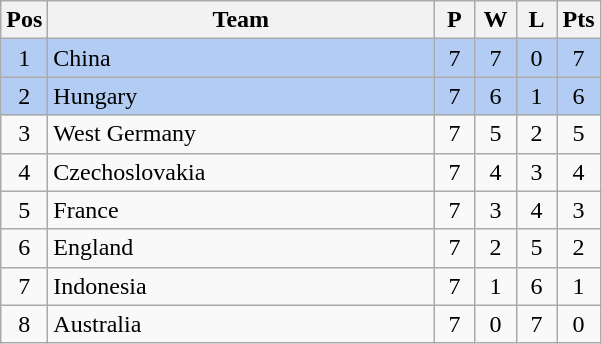<table class="wikitable" style="font-size: 100%">
<tr>
<th width=15>Pos</th>
<th width=250>Team</th>
<th width=20>P</th>
<th width=20>W</th>
<th width=20>L</th>
<th width=20>Pts</th>
</tr>
<tr align=center style="background: #b2ccf4;">
<td>1</td>
<td align="left"> China</td>
<td>7</td>
<td>7</td>
<td>0</td>
<td>7</td>
</tr>
<tr align=center style="background: #b2ccf4;">
<td>2</td>
<td align="left"> Hungary</td>
<td>7</td>
<td>6</td>
<td>1</td>
<td>6</td>
</tr>
<tr align=center>
<td>3</td>
<td align="left"> West Germany</td>
<td>7</td>
<td>5</td>
<td>2</td>
<td>5</td>
</tr>
<tr align=center>
<td>4</td>
<td align="left"> Czechoslovakia</td>
<td>7</td>
<td>4</td>
<td>3</td>
<td>4</td>
</tr>
<tr align=center>
<td>5</td>
<td align="left"> France</td>
<td>7</td>
<td>3</td>
<td>4</td>
<td>3</td>
</tr>
<tr align=center>
<td>6</td>
<td align="left"> England</td>
<td>7</td>
<td>2</td>
<td>5</td>
<td>2</td>
</tr>
<tr align=center>
<td>7</td>
<td align="left"> Indonesia</td>
<td>7</td>
<td>1</td>
<td>6</td>
<td>1</td>
</tr>
<tr align=center>
<td>8</td>
<td align="left"> Australia</td>
<td>7</td>
<td>0</td>
<td>7</td>
<td>0</td>
</tr>
</table>
